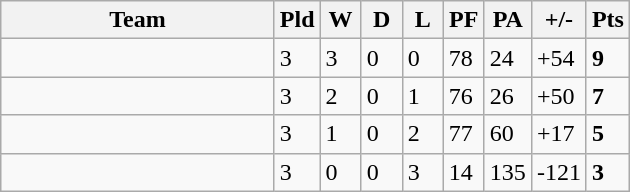<table class="wikitable">
<tr>
<th width="175">Team</th>
<th width="20">Pld</th>
<th width="20">W</th>
<th width="20">D</th>
<th width="20">L</th>
<th width="20">PF</th>
<th width="20">PA</th>
<th width="20">+/-</th>
<th width="20">Pts</th>
</tr>
<tr>
<td align=left></td>
<td>3</td>
<td>3</td>
<td>0</td>
<td>0</td>
<td>78</td>
<td>24</td>
<td>+54</td>
<td><strong>9</strong></td>
</tr>
<tr>
<td align=left></td>
<td>3</td>
<td>2</td>
<td>0</td>
<td>1</td>
<td>76</td>
<td>26</td>
<td>+50</td>
<td><strong>7</strong></td>
</tr>
<tr>
<td align=left></td>
<td>3</td>
<td>1</td>
<td>0</td>
<td>2</td>
<td>77</td>
<td>60</td>
<td>+17</td>
<td><strong>5</strong></td>
</tr>
<tr>
<td align=left></td>
<td>3</td>
<td>0</td>
<td>0</td>
<td>3</td>
<td>14</td>
<td>135</td>
<td>-121</td>
<td><strong>3</strong></td>
</tr>
</table>
